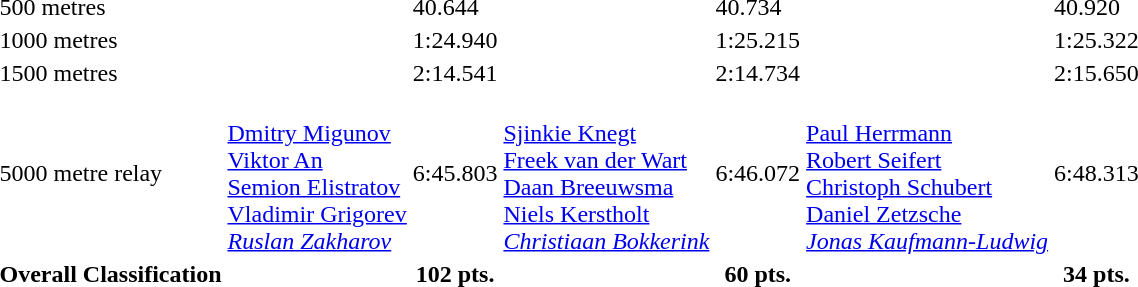<table>
<tr>
<td>500 metres</td>
<td></td>
<td>40.644</td>
<td></td>
<td>40.734</td>
<td></td>
<td>40.920</td>
</tr>
<tr>
<td>1000 metres</td>
<td></td>
<td>1:24.940</td>
<td></td>
<td>1:25.215</td>
<td></td>
<td>1:25.322</td>
</tr>
<tr>
<td>1500 metres</td>
<td></td>
<td>2:14.541</td>
<td></td>
<td>2:14.734</td>
<td></td>
<td>2:15.650</td>
</tr>
<tr>
<td>5000 metre relay</td>
<td valign=top><br><a href='#'>Dmitry Migunov</a><br><a href='#'>Viktor An</a><br><a href='#'>Semion Elistratov</a><br><a href='#'>Vladimir Grigorev</a><br><em><a href='#'>Ruslan Zakharov</a></em></td>
<td>6:45.803</td>
<td valign=top><br><a href='#'>Sjinkie Knegt</a><br><a href='#'>Freek van der Wart</a><br><a href='#'>Daan Breeuwsma</a><br><a href='#'>Niels Kerstholt</a><br><em><a href='#'>Christiaan Bokkerink</a></em></td>
<td>6:46.072</td>
<td valign=top><br><a href='#'>Paul Herrmann</a><br><a href='#'>Robert Seifert</a><br><a href='#'>Christoph Schubert</a><br><a href='#'>Daniel Zetzsche</a><br><em><a href='#'>Jonas Kaufmann-Ludwig</a></em></td>
<td>6:48.313</td>
</tr>
<tr>
<th>Overall Classification</th>
<th></th>
<th>102 pts.</th>
<th></th>
<th>60 pts.</th>
<th></th>
<th>34 pts.</th>
</tr>
</table>
